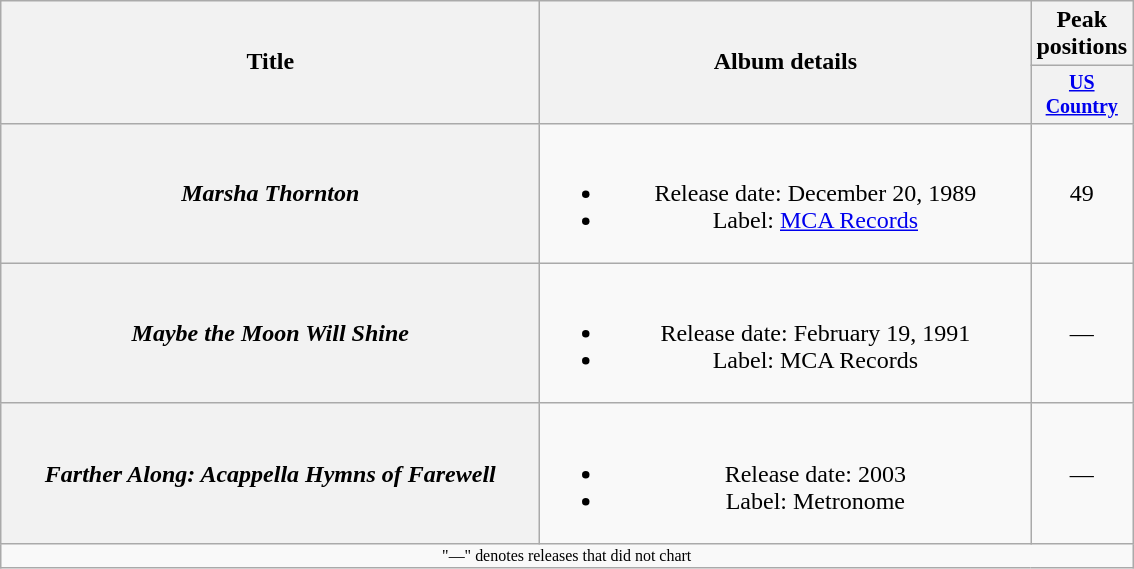<table class="wikitable plainrowheaders" style="text-align:center;">
<tr>
<th rowspan="2" style="width:22em;">Title</th>
<th rowspan="2" style="width:20em;">Album details</th>
<th colspan="1">Peak positions</th>
</tr>
<tr style="font-size:smaller;">
<th width="60"><a href='#'>US Country</a><br></th>
</tr>
<tr>
<th scope="row"><em>Marsha Thornton</em></th>
<td><br><ul><li>Release date: December 20, 1989</li><li>Label: <a href='#'>MCA Records</a></li></ul></td>
<td>49</td>
</tr>
<tr>
<th scope="row"><em>Maybe the Moon Will Shine</em></th>
<td><br><ul><li>Release date: February 19, 1991</li><li>Label: MCA Records</li></ul></td>
<td>—</td>
</tr>
<tr>
<th scope="row"><em>Farther Along: Acappella Hymns of Farewell</em></th>
<td><br><ul><li>Release date: 2003</li><li>Label: Metronome</li></ul></td>
<td>—</td>
</tr>
<tr>
<td colspan="3" style="font-size:8pt">"—" denotes releases that did not chart</td>
</tr>
</table>
